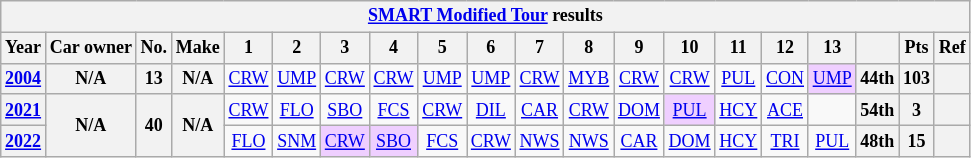<table class="wikitable" style="text-align:center; font-size:75%">
<tr>
<th colspan=38><a href='#'>SMART Modified Tour</a> results</th>
</tr>
<tr>
<th>Year</th>
<th>Car owner</th>
<th>No.</th>
<th>Make</th>
<th>1</th>
<th>2</th>
<th>3</th>
<th>4</th>
<th>5</th>
<th>6</th>
<th>7</th>
<th>8</th>
<th>9</th>
<th>10</th>
<th>11</th>
<th>12</th>
<th>13</th>
<th></th>
<th>Pts</th>
<th>Ref</th>
</tr>
<tr>
<th><a href='#'>2004</a></th>
<th>N/A</th>
<th>13</th>
<th>N/A</th>
<td><a href='#'>CRW</a></td>
<td><a href='#'>UMP</a></td>
<td><a href='#'>CRW</a></td>
<td><a href='#'>CRW</a></td>
<td><a href='#'>UMP</a></td>
<td><a href='#'>UMP</a></td>
<td><a href='#'>CRW</a></td>
<td><a href='#'>MYB</a></td>
<td><a href='#'>CRW</a></td>
<td><a href='#'>CRW</a></td>
<td><a href='#'>PUL</a></td>
<td><a href='#'>CON</a></td>
<td style="background:#EFCFFF;"><a href='#'>UMP</a><br></td>
<th>44th</th>
<th>103</th>
<th></th>
</tr>
<tr>
<th><a href='#'>2021</a></th>
<th rowspan=2>N/A</th>
<th rowspan=2>40</th>
<th rowspan=2>N/A</th>
<td><a href='#'>CRW</a></td>
<td><a href='#'>FLO</a></td>
<td><a href='#'>SBO</a></td>
<td><a href='#'>FCS</a></td>
<td><a href='#'>CRW</a></td>
<td><a href='#'>DIL</a></td>
<td><a href='#'>CAR</a></td>
<td><a href='#'>CRW</a></td>
<td><a href='#'>DOM</a></td>
<td style="background:#EFCFFF;"><a href='#'>PUL</a><br></td>
<td><a href='#'>HCY</a></td>
<td><a href='#'>ACE</a></td>
<td></td>
<th>54th</th>
<th>3</th>
<th></th>
</tr>
<tr>
<th><a href='#'>2022</a></th>
<td><a href='#'>FLO</a></td>
<td><a href='#'>SNM</a></td>
<td style="background:#EFCFFF;"><a href='#'>CRW</a><br></td>
<td style="background:#EFCFFF;"><a href='#'>SBO</a><br></td>
<td><a href='#'>FCS</a></td>
<td><a href='#'>CRW</a></td>
<td><a href='#'>NWS</a></td>
<td><a href='#'>NWS</a></td>
<td><a href='#'>CAR</a></td>
<td><a href='#'>DOM</a></td>
<td><a href='#'>HCY</a></td>
<td><a href='#'>TRI</a></td>
<td><a href='#'>PUL</a></td>
<th>48th</th>
<th>15</th>
<th></th>
</tr>
</table>
